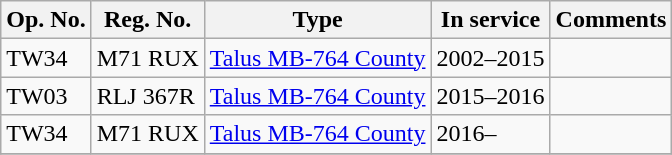<table class="wikitable">
<tr>
<th>Op. No.</th>
<th>Reg. No.</th>
<th>Type</th>
<th>In service</th>
<th>Comments</th>
</tr>
<tr>
<td>TW34</td>
<td>M71 RUX</td>
<td><a href='#'>Talus MB-764 County</a></td>
<td>2002–2015</td>
<td></td>
</tr>
<tr>
<td>TW03</td>
<td>RLJ 367R</td>
<td><a href='#'>Talus MB-764 County</a></td>
<td>2015–2016</td>
<td></td>
</tr>
<tr>
<td>TW34</td>
<td>M71 RUX</td>
<td><a href='#'>Talus MB-764 County</a></td>
<td>2016–</td>
<td></td>
</tr>
<tr>
</tr>
</table>
